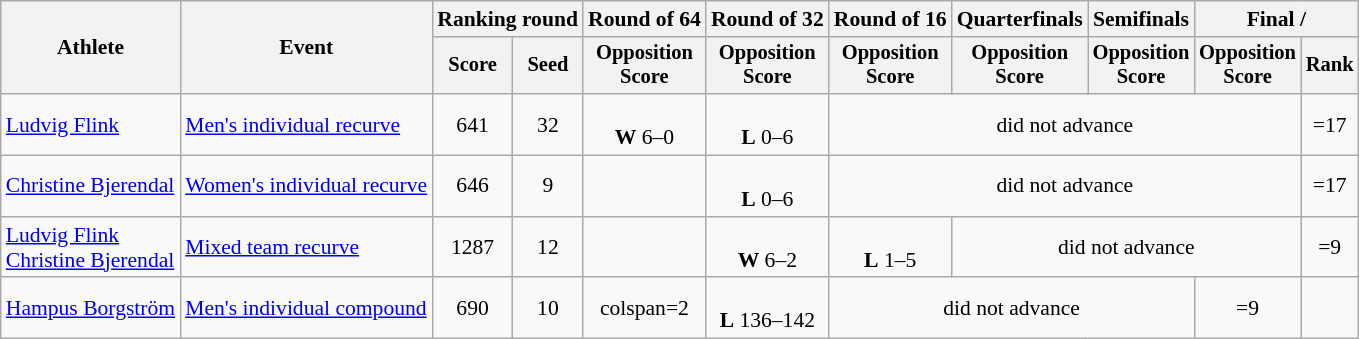<table class="wikitable" style="font-size:90%">
<tr>
<th rowspan="2">Athlete</th>
<th rowspan="2">Event</th>
<th colspan="2">Ranking round</th>
<th>Round of 64</th>
<th>Round of 32</th>
<th>Round of 16</th>
<th>Quarterfinals</th>
<th>Semifinals</th>
<th colspan="2">Final / </th>
</tr>
<tr style="font-size:95%">
<th>Score</th>
<th>Seed</th>
<th>Opposition<br>Score</th>
<th>Opposition<br>Score</th>
<th>Opposition<br>Score</th>
<th>Opposition<br>Score</th>
<th>Opposition<br>Score</th>
<th>Opposition<br>Score</th>
<th>Rank</th>
</tr>
<tr align=center>
<td align=left><a href='#'>Ludvig Flink</a></td>
<td align=left><a href='#'>Men's individual recurve</a></td>
<td>641</td>
<td>32</td>
<td><br><strong>W</strong> 6–0</td>
<td><br><strong>L</strong> 0–6</td>
<td colspan=4>did not advance</td>
<td>=17</td>
</tr>
<tr align=center>
<td align=left><a href='#'>Christine Bjerendal</a></td>
<td align=left><a href='#'>Women's individual recurve</a></td>
<td>646</td>
<td>9</td>
<td></td>
<td><br><strong>L</strong> 0–6</td>
<td colspan=4>did not advance</td>
<td>=17</td>
</tr>
<tr align=center>
<td align=left><a href='#'>Ludvig Flink</a><br><a href='#'>Christine Bjerendal</a></td>
<td align=left><a href='#'>Mixed team recurve</a></td>
<td>1287</td>
<td>12</td>
<td></td>
<td><br><strong>W</strong> 6–2</td>
<td><br><strong>L</strong> 1–5</td>
<td colspan=3>did not advance</td>
<td>=9</td>
</tr>
<tr align=center>
<td align=left><a href='#'>Hampus Borgström</a></td>
<td align=left><a href='#'>Men's individual compound</a></td>
<td>690</td>
<td>10</td>
<td>colspan=2 </td>
<td><br><strong>L</strong> 136–142</td>
<td colspan=3>did not advance</td>
<td>=9</td>
</tr>
</table>
